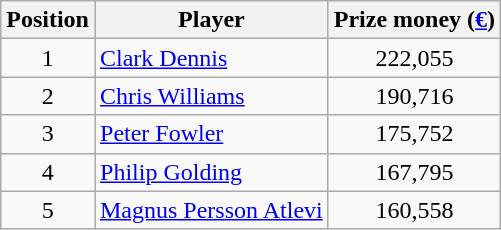<table class=wikitable>
<tr>
<th>Position</th>
<th>Player</th>
<th>Prize money (<a href='#'>€</a>)</th>
</tr>
<tr>
<td align=center>1</td>
<td> <a href='#'>Clark Dennis</a></td>
<td align=center>222,055</td>
</tr>
<tr>
<td align=center>2</td>
<td> <a href='#'>Chris Williams</a></td>
<td align=center>190,716</td>
</tr>
<tr>
<td align=center>3</td>
<td> <a href='#'>Peter Fowler</a></td>
<td align=center>175,752</td>
</tr>
<tr>
<td align=center>4</td>
<td> <a href='#'>Philip Golding</a></td>
<td align=center>167,795</td>
</tr>
<tr>
<td align=center>5</td>
<td> <a href='#'>Magnus Persson Atlevi</a></td>
<td align=center>160,558</td>
</tr>
</table>
